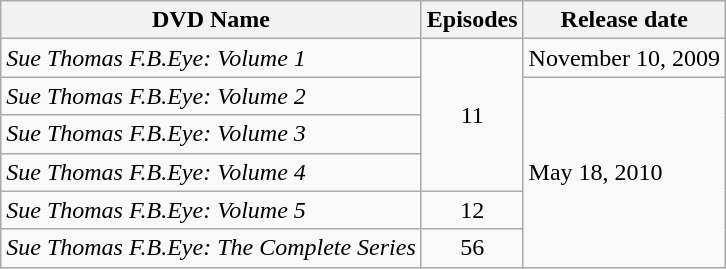<table class="wikitable">
<tr>
<th>DVD Name</th>
<th>Episodes</th>
<th>Release date</th>
</tr>
<tr>
<td><em>Sue Thomas F.B.Eye: Volume 1</em></td>
<td align="center" rowspan=4>11</td>
<td>November 10, 2009</td>
</tr>
<tr>
<td><em>Sue Thomas F.B.Eye: Volume 2</em></td>
<td rowspan=5>May 18, 2010</td>
</tr>
<tr>
<td><em>Sue Thomas F.B.Eye: Volume 3</em></td>
</tr>
<tr>
<td><em>Sue Thomas F.B.Eye: Volume 4</em></td>
</tr>
<tr>
<td><em>Sue Thomas F.B.Eye: Volume 5</em></td>
<td align="center">12</td>
</tr>
<tr>
<td><em>Sue Thomas F.B.Eye: The Complete Series</em></td>
<td align="center">56</td>
</tr>
</table>
